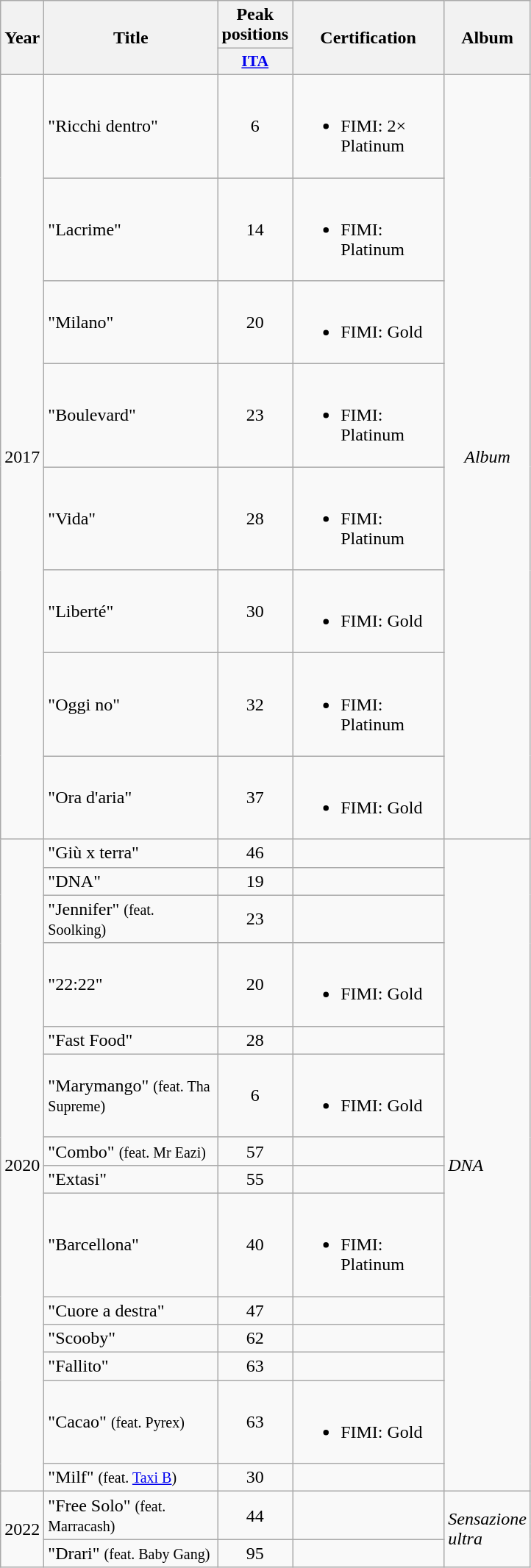<table class="wikitable">
<tr>
<th rowspan="2" style="text-align:center; width:10px;">Year</th>
<th rowspan="2" style="text-align:center; width:150px;">Title</th>
<th style="text-align:center; width:20px;">Peak positions</th>
<th rowspan="2" style="text-align:center; width:130px;">Certification</th>
<th rowspan="2" style="text-align:center; width:70px;">Album</th>
</tr>
<tr>
<th scope="col" style="width:3em;font-size:90%;"><a href='#'>ITA</a><br></th>
</tr>
<tr>
<td style="text-align:center;" rowspan=8>2017</td>
<td>"Ricchi dentro"</td>
<td style="text-align:center;">6</td>
<td><br><ul><li>FIMI: 2× Platinum</li></ul></td>
<td style="text-align:center;" rowspan=8><em>Album</em></td>
</tr>
<tr>
<td>"Lacrime"</td>
<td style="text-align:center;">14</td>
<td><br><ul><li>FIMI: Platinum</li></ul></td>
</tr>
<tr>
<td>"Milano"</td>
<td style="text-align:center;">20</td>
<td><br><ul><li>FIMI: Gold</li></ul></td>
</tr>
<tr>
<td>"Boulevard"</td>
<td style="text-align:center;">23</td>
<td><br><ul><li>FIMI: Platinum</li></ul></td>
</tr>
<tr>
<td>"Vida"</td>
<td style="text-align:center;">28</td>
<td><br><ul><li>FIMI: Platinum</li></ul></td>
</tr>
<tr>
<td>"Liberté"</td>
<td style="text-align:center;">30</td>
<td><br><ul><li>FIMI: Gold</li></ul></td>
</tr>
<tr>
<td>"Oggi no"</td>
<td style="text-align:center;">32</td>
<td><br><ul><li>FIMI: Platinum</li></ul></td>
</tr>
<tr>
<td>"Ora d'aria"</td>
<td style="text-align:center;">37</td>
<td><br><ul><li>FIMI: Gold</li></ul></td>
</tr>
<tr>
<td style="text-align:center;" rowspan=14>2020</td>
<td align="left">"Giù x terra"</td>
<td style="text-align:center;">46</td>
<td style="text-align:center;"></td>
<td rowspan="14"><em>DNA</em></td>
</tr>
<tr>
<td align="left">"DNA"</td>
<td style="text-align:center;">19</td>
<td style="text-align:center;"></td>
</tr>
<tr>
<td align="left">"Jennifer" <small>(feat. Soolking)</small></td>
<td style="text-align:center;">23</td>
<td style="text-align:center;"></td>
</tr>
<tr>
<td align="left">"22:22"</td>
<td style="text-align:center;">20</td>
<td><br><ul><li>FIMI: Gold</li></ul></td>
</tr>
<tr>
<td align="left">"Fast Food"</td>
<td style="text-align:center;">28</td>
</tr>
<tr>
<td align="left">"Marymango" <small>(feat. Tha Supreme)</small></td>
<td style="text-align:center;">6</td>
<td><br><ul><li>FIMI: Gold</li></ul></td>
</tr>
<tr>
<td align="left">"Combo" <small>(feat. Mr Eazi)</small></td>
<td style="text-align:center;">57</td>
<td style="text-align:center;"></td>
</tr>
<tr>
<td align="left">"Extasi"</td>
<td style="text-align:center;">55</td>
<td style="text-align:center;"></td>
</tr>
<tr>
<td align="left">"Barcellona"</td>
<td style="text-align:center;">40</td>
<td><br><ul><li>FIMI: Platinum</li></ul></td>
</tr>
<tr>
<td align="left">"Cuore a destra"</td>
<td style="text-align:center;">47</td>
<td style="text-align:center;"></td>
</tr>
<tr>
<td align="left">"Scooby"</td>
<td style="text-align:center;">62</td>
<td style="text-align:center;"></td>
</tr>
<tr>
<td align="left">"Fallito"</td>
<td style="text-align:center;">63</td>
<td style="text-align:center;"></td>
</tr>
<tr>
<td align="left">"Cacao" <small> (feat. Pyrex)</small></td>
<td style="text-align:center;">63</td>
<td><br><ul><li>FIMI: Gold</li></ul></td>
</tr>
<tr>
<td align="left">"Milf" <small> (feat. <a href='#'>Taxi B</a>)</small></td>
<td style="text-align:center;">30</td>
<td style="text-align:center;"></td>
</tr>
<tr>
<td rowspan="2">2022</td>
<td>"Free Solo" <small>(feat. Marracash)</small></td>
<td style="text-align:center;">44</td>
<td align="left"></td>
<td rowspan="2"><em>Sensazione ultra</em></td>
</tr>
<tr>
<td>"Drari" <small>(feat. Baby Gang)</small></td>
<td style="text-align:center;">95</td>
<td align="left"></td>
</tr>
</table>
